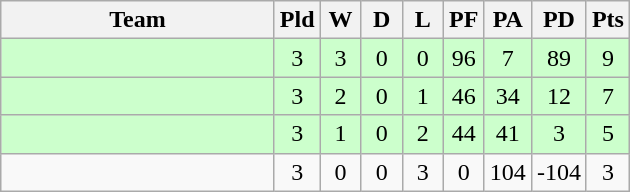<table class="wikitable" style="text-align:center;">
<tr>
<th width=175>Team</th>
<th width=20 abbr="Played">Pld</th>
<th width=20 abbr="Won">W</th>
<th width=20 abbr="Drawn">D</th>
<th width=20 abbr="Lost">L</th>
<th width=20 abbr="Points for">PF</th>
<th width=20 abbr="Points against">PA</th>
<th width=25 abbr="Points difference">PD</th>
<th width=20 abbr="Points">Pts</th>
</tr>
<tr bgcolor=ccffcc>
<td style="text-align:left;"></td>
<td>3</td>
<td>3</td>
<td>0</td>
<td>0</td>
<td>96</td>
<td>7</td>
<td>89</td>
<td>9</td>
</tr>
<tr bgcolor=ccffcc>
<td style="text-align:left;"></td>
<td>3</td>
<td>2</td>
<td>0</td>
<td>1</td>
<td>46</td>
<td>34</td>
<td>12</td>
<td>7</td>
</tr>
<tr bgcolor=ccffcc>
<td style="text-align:left;"></td>
<td>3</td>
<td>1</td>
<td>0</td>
<td>2</td>
<td>44</td>
<td>41</td>
<td>3</td>
<td>5</td>
</tr>
<tr>
<td style="text-align:left;"></td>
<td>3</td>
<td>0</td>
<td>0</td>
<td>3</td>
<td>0</td>
<td>104</td>
<td>-104</td>
<td>3</td>
</tr>
</table>
